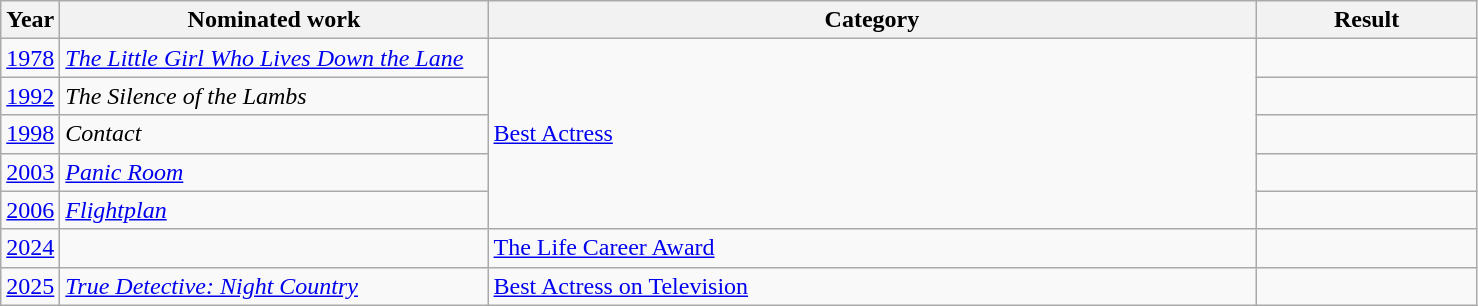<table class=wikitable>
<tr>
<th width=4%>Year</th>
<th width=29%>Nominated work</th>
<th width=52%>Category</th>
<th width=15%>Result</th>
</tr>
<tr>
<td align=center><a href='#'>1978</a></td>
<td><em><a href='#'>The Little Girl Who Lives Down the Lane</a></em></td>
<td rowspan=5><a href='#'>Best Actress</a></td>
<td></td>
</tr>
<tr>
<td align=center><a href='#'>1992</a></td>
<td><em>The Silence of the Lambs</em></td>
<td></td>
</tr>
<tr>
<td align=center><a href='#'>1998</a></td>
<td><em>Contact</em></td>
<td></td>
</tr>
<tr>
<td><a href='#'>2003</a></td>
<td><em><a href='#'>Panic Room</a></em></td>
<td></td>
</tr>
<tr>
<td><a href='#'>2006</a></td>
<td><em><a href='#'>Flightplan</a></em></td>
<td></td>
</tr>
<tr>
<td><a href='#'>2024</a></td>
<td></td>
<td><a href='#'>The Life Career Award</a></td>
<td></td>
</tr>
<tr>
<td><a href='#'>2025</a></td>
<td><em><a href='#'>True Detective: Night Country</a></em></td>
<td><a href='#'>Best Actress on Television</a></td>
<td></td>
</tr>
</table>
